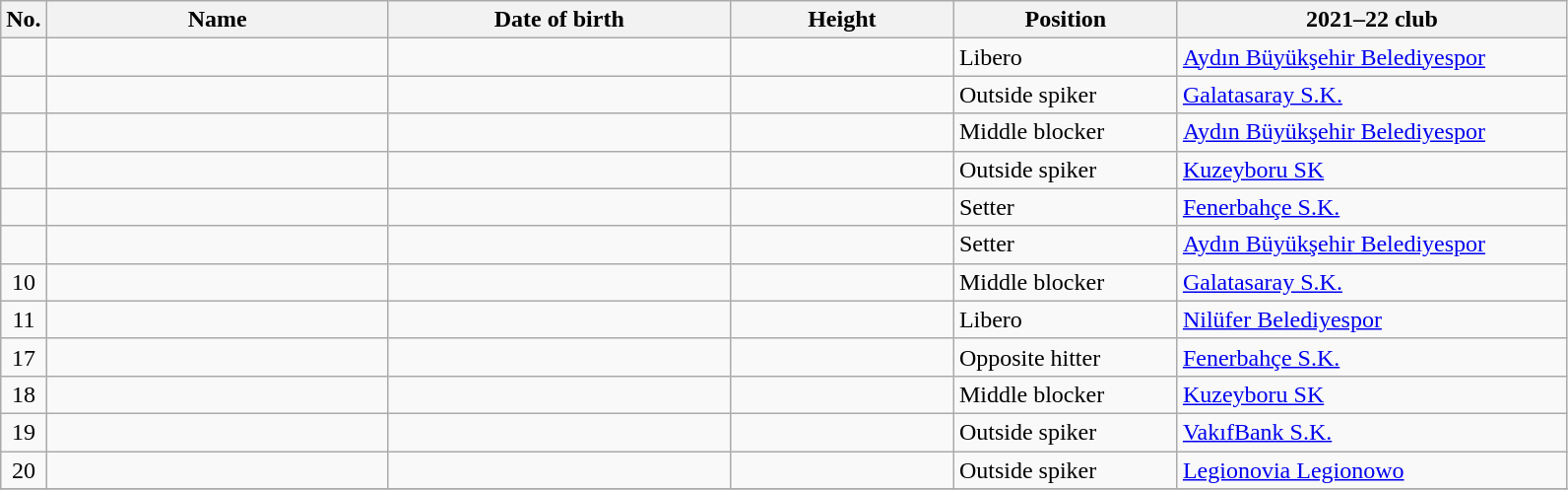<table class="wikitable sortable" style="font-size:100%; text-align:center;">
<tr>
<th>No.</th>
<th style="width:14em">Name</th>
<th style="width:14em">Date of birth</th>
<th style="width:9em">Height</th>
<th style="width:9em">Position</th>
<th style="width:16em">2021–22 club</th>
</tr>
<tr>
<td></td>
<td align=left></td>
<td align=right></td>
<td></td>
<td align=left>Libero</td>
<td align=left> <a href='#'>Aydın Büyükşehir Belediyespor</a></td>
</tr>
<tr>
<td></td>
<td align=left></td>
<td align=right></td>
<td></td>
<td align=left>Outside spiker</td>
<td align=left> <a href='#'>Galatasaray S.K.</a></td>
</tr>
<tr>
<td></td>
<td align=left></td>
<td align=right></td>
<td></td>
<td align=left>Middle blocker</td>
<td align=left> <a href='#'>Aydın Büyükşehir Belediyespor</a></td>
</tr>
<tr>
<td></td>
<td align=left></td>
<td align=right></td>
<td></td>
<td align=left>Outside spiker</td>
<td align=left> <a href='#'>Kuzeyboru SK</a></td>
</tr>
<tr>
<td></td>
<td align=left></td>
<td align=right></td>
<td></td>
<td align=left>Setter</td>
<td align=left> <a href='#'>Fenerbahçe S.K.</a></td>
</tr>
<tr>
<td></td>
<td align=left></td>
<td align=right></td>
<td></td>
<td align=left>Setter</td>
<td align=left> <a href='#'>Aydın Büyükşehir Belediyespor</a></td>
</tr>
<tr>
<td>10</td>
<td align=left></td>
<td align=right></td>
<td></td>
<td align=left>Middle blocker</td>
<td align=left> <a href='#'>Galatasaray S.K.</a></td>
</tr>
<tr>
<td>11</td>
<td align=left></td>
<td align=right></td>
<td></td>
<td align=left>Libero</td>
<td align=left> <a href='#'>Nilüfer Belediyespor</a></td>
</tr>
<tr>
<td>17</td>
<td align=left></td>
<td align=right></td>
<td></td>
<td align=left>Opposite hitter</td>
<td align=left> <a href='#'>Fenerbahçe S.K.</a></td>
</tr>
<tr>
<td>18</td>
<td align=left></td>
<td align=right></td>
<td></td>
<td align=left>Middle blocker</td>
<td align=left> <a href='#'>Kuzeyboru SK</a></td>
</tr>
<tr>
<td>19</td>
<td align=left></td>
<td align=right></td>
<td></td>
<td align=left>Outside spiker</td>
<td align=left> <a href='#'>VakıfBank S.K.</a></td>
</tr>
<tr>
<td>20</td>
<td align=left></td>
<td align=right></td>
<td></td>
<td align=left>Outside spiker</td>
<td align=left> <a href='#'>Legionovia Legionowo</a></td>
</tr>
<tr>
</tr>
</table>
